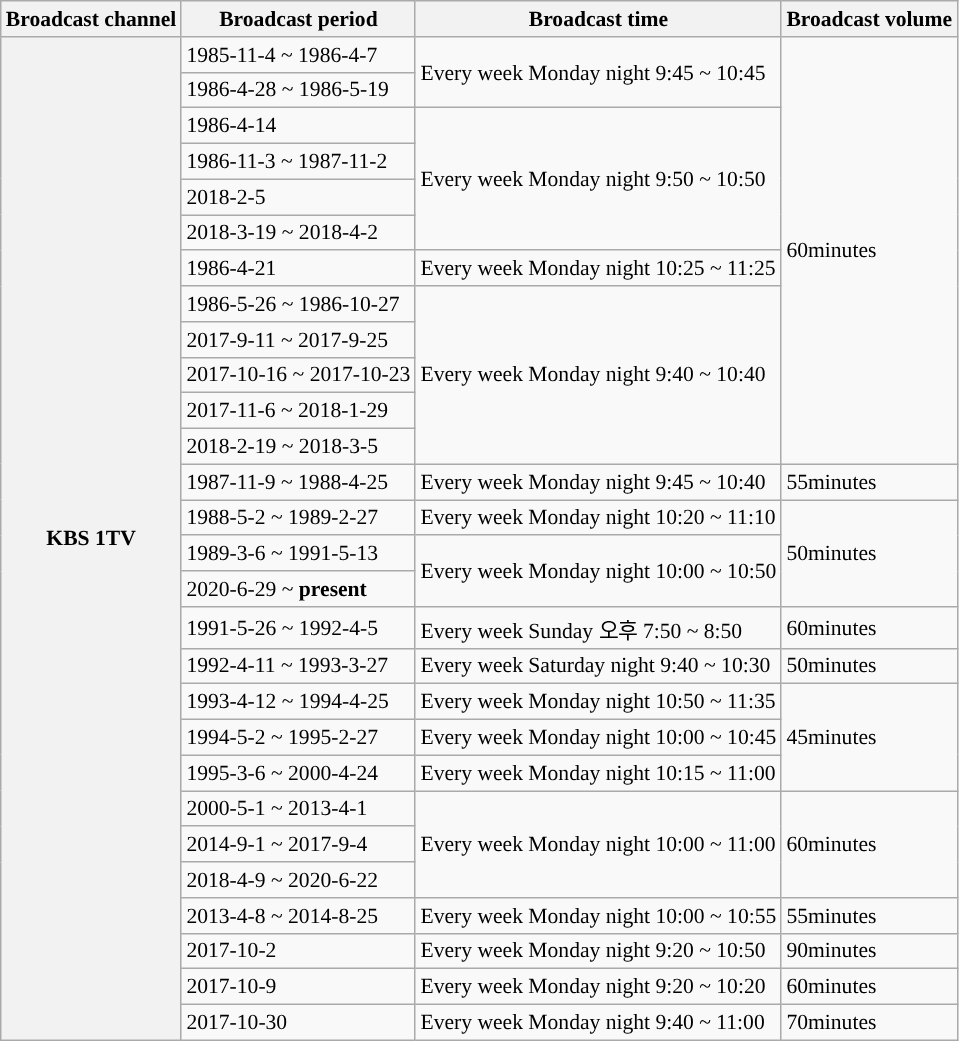<table class="wikitable" style="font-size: 90%;">
<tr>
<th>Broadcast channel</th>
<th>Broadcast period</th>
<th>Broadcast time</th>
<th>Broadcast volume</th>
</tr>
<tr>
<th rowspan="28" style="vertial-align: center;">KBS 1TV</th>
<td>1985-11-4 ~ 1986-4-7</td>
<td rowspan="2">Every week Monday night 9:45 ~ 10:45</td>
<td rowspan="12">60minutes</td>
</tr>
<tr>
<td>1986-4-28 ~ 1986-5-19</td>
</tr>
<tr>
<td>1986-4-14</td>
<td rowspan="4">Every week Monday night 9:50 ~ 10:50</td>
</tr>
<tr>
<td>1986-11-3 ~ 1987-11-2</td>
</tr>
<tr>
<td>2018-2-5</td>
</tr>
<tr>
<td>2018-3-19 ~ 2018-4-2</td>
</tr>
<tr>
<td>1986-4-21</td>
<td>Every week Monday night 10:25 ~ 11:25</td>
</tr>
<tr>
<td>1986-5-26 ~ 1986-10-27</td>
<td rowspan="5">Every week Monday night 9:40 ~ 10:40</td>
</tr>
<tr>
<td>2017-9-11 ~ 2017-9-25</td>
</tr>
<tr>
<td>2017-10-16 ~ 2017-10-23</td>
</tr>
<tr>
<td>2017-11-6 ~ 2018-1-29</td>
</tr>
<tr>
<td>2018-2-19 ~ 2018-3-5</td>
</tr>
<tr>
<td>1987-11-9 ~ 1988-4-25</td>
<td>Every week Monday night 9:45 ~ 10:40</td>
<td>55minutes</td>
</tr>
<tr>
<td>1988-5-2 ~ 1989-2-27</td>
<td>Every week Monday night 10:20 ~ 11:10</td>
<td rowspan="3">50minutes</td>
</tr>
<tr>
<td>1989-3-6 ~ 1991-5-13</td>
<td rowspan="2">Every week Monday night 10:00 ~ 10:50</td>
</tr>
<tr>
<td>2020-6-29 ~ <strong>present</strong></td>
</tr>
<tr>
<td>1991-5-26 ~ 1992-4-5</td>
<td>Every week Sunday 오후 7:50 ~  8:50</td>
<td>60minutes</td>
</tr>
<tr>
<td>1992-4-11 ~ 1993-3-27</td>
<td>Every week Saturday night 9:40 ~ 10:30</td>
<td>50minutes</td>
</tr>
<tr>
<td>1993-4-12 ~ 1994-4-25</td>
<td>Every week Monday night 10:50 ~ 11:35</td>
<td rowspan="3">45minutes</td>
</tr>
<tr>
<td>1994-5-2 ~ 1995-2-27</td>
<td>Every week Monday night 10:00 ~ 10:45</td>
</tr>
<tr>
<td>1995-3-6 ~ 2000-4-24</td>
<td>Every week Monday night 10:15 ~ 11:00</td>
</tr>
<tr>
<td>2000-5-1 ~ 2013-4-1</td>
<td rowspan="3">Every week Monday night 10:00 ~ 11:00</td>
<td rowspan="3">60minutes</td>
</tr>
<tr>
<td>2014-9-1 ~ 2017-9-4</td>
</tr>
<tr>
<td>2018-4-9 ~ 2020-6-22</td>
</tr>
<tr>
<td>2013-4-8 ~ 2014-8-25</td>
<td>Every week Monday night 10:00 ~ 10:55</td>
<td>55minutes</td>
</tr>
<tr>
<td>2017-10-2</td>
<td>Every week Monday night 9:20 ~ 10:50</td>
<td>90minutes</td>
</tr>
<tr>
<td>2017-10-9</td>
<td>Every week Monday night 9:20 ~ 10:20</td>
<td>60minutes</td>
</tr>
<tr>
<td>2017-10-30</td>
<td>Every week Monday night 9:40 ~ 11:00</td>
<td>70minutes</td>
</tr>
</table>
